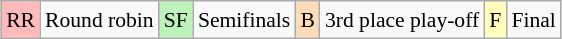<table class="wikitable" style="margin:0.5em auto; font-size:90%; line-height:1.25em;">
<tr>
<td style="background-color:#FFBBBB" align=center>RR</td>
<td>Round robin</td>
<td style="background-color:#BBF3BB" align=center>SF</td>
<td>Semifinals</td>
<td style="background-color:#FEDCBA" align=center>B</td>
<td>3rd place play-off</td>
<td style="background-color:#FFFFBB" align=center>F</td>
<td>Final</td>
</tr>
</table>
